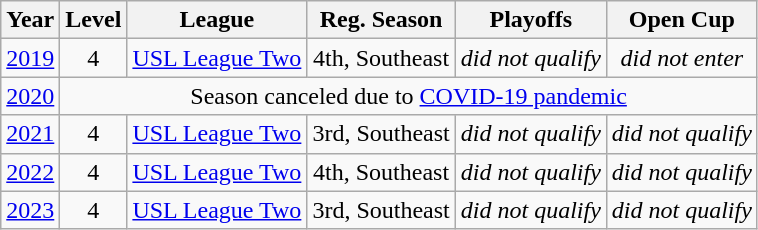<table class="wikitable" style="text-align: center;">
<tr>
<th>Year</th>
<th>Level</th>
<th>League</th>
<th>Reg. Season</th>
<th>Playoffs</th>
<th>Open Cup</th>
</tr>
<tr>
<td><a href='#'>2019</a></td>
<td>4</td>
<td><a href='#'>USL League Two</a></td>
<td>4th, Southeast</td>
<td><em>did not qualify</em></td>
<td><em>did not enter</em></td>
</tr>
<tr>
<td><a href='#'>2020</a></td>
<td colspan=5>Season canceled due to <a href='#'>COVID-19 pandemic</a></td>
</tr>
<tr>
<td><a href='#'>2021</a></td>
<td>4</td>
<td><a href='#'>USL League Two</a></td>
<td>3rd, Southeast</td>
<td><em>did not qualify</em></td>
<td><em>did not qualify</em></td>
</tr>
<tr>
<td><a href='#'>2022</a></td>
<td>4</td>
<td><a href='#'>USL League Two</a></td>
<td>4th, Southeast</td>
<td><em>did not qualify</em></td>
<td><em>did not qualify</em></td>
</tr>
<tr>
<td><a href='#'>2023</a></td>
<td>4</td>
<td><a href='#'>USL League Two</a></td>
<td>3rd, Southeast</td>
<td><em>did not qualify</em></td>
<td><em>did not qualify</em></td>
</tr>
</table>
